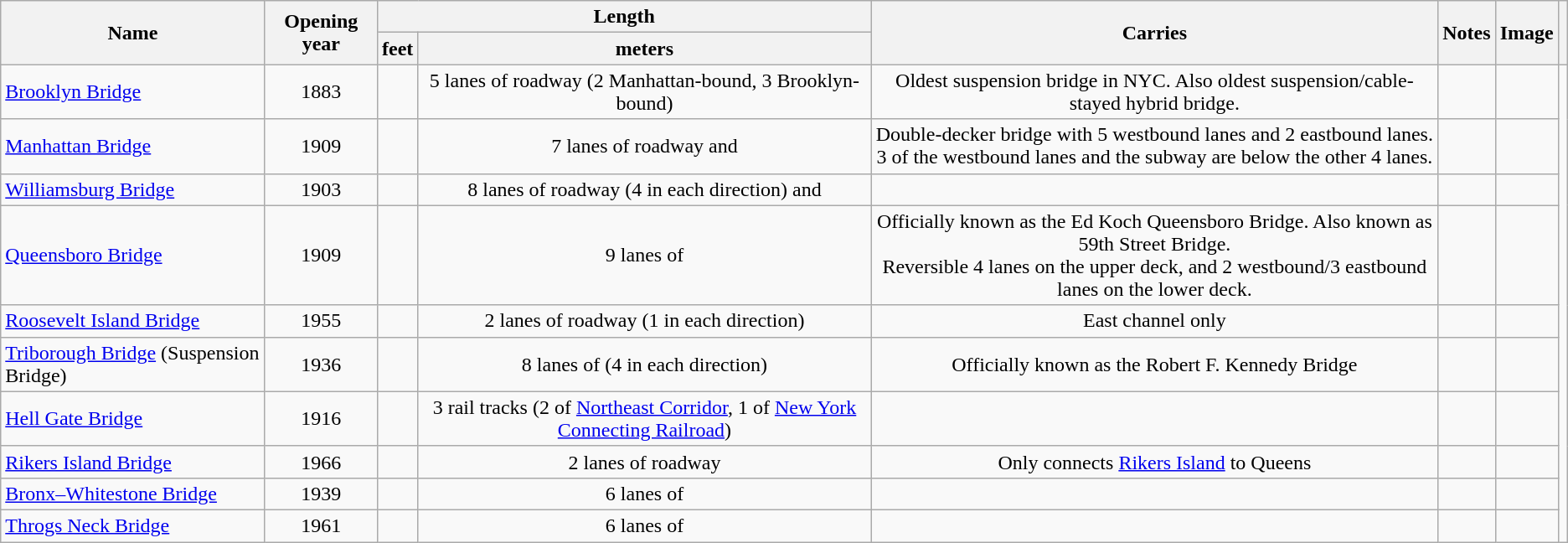<table class="wikitable" style="text-align:center;">
<tr>
<th rowspan=2>Name</th>
<th rowspan=2>Opening year</th>
<th colspan=2>Length</th>
<th rowspan=2>Carries</th>
<th rowspan=2>Notes</th>
<th class="unsortable" rowspan=2>Image</th>
<th class="unsortable" rowspan=2></th>
</tr>
<tr>
<th>feet</th>
<th>meters</th>
</tr>
<tr>
<td style="text-align:left;"><a href='#'>Brooklyn Bridge</a></td>
<td>1883</td>
<td></td>
<td>5 lanes of roadway (2 Manhattan-bound, 3 Brooklyn-bound)</td>
<td>Oldest suspension bridge in NYC. Also oldest suspension/cable-stayed hybrid bridge.</td>
<td></td>
<td style="text-align:center;"></td>
</tr>
<tr>
<td style="text-align:left;"><a href='#'>Manhattan Bridge</a></td>
<td>1909</td>
<td></td>
<td>7 lanes of roadway and </td>
<td>Double-decker bridge with 5 westbound lanes and 2 eastbound lanes.<br> 3 of the westbound lanes and the subway are below the other 4 lanes.</td>
<td></td>
<td style="text-align:center;"></td>
</tr>
<tr>
<td style="text-align:left;"><a href='#'>Williamsburg Bridge</a></td>
<td>1903</td>
<td></td>
<td>8 lanes of roadway (4 in each direction) and </td>
<td></td>
<td></td>
<td style="text-align:center;"></td>
</tr>
<tr>
<td style="text-align:left;"><a href='#'>Queensboro Bridge</a></td>
<td>1909</td>
<td></td>
<td>9 lanes of </td>
<td>Officially known as the Ed Koch Queensboro Bridge. Also known as 59th Street Bridge.<br>Reversible 4 lanes on the upper deck, and 2 westbound/3 eastbound lanes on the lower deck.</td>
<td></td>
<td style="text-align:center;"></td>
</tr>
<tr>
<td style="text-align:left;"><a href='#'>Roosevelt Island Bridge</a></td>
<td>1955</td>
<td></td>
<td>2 lanes of roadway (1 in each direction)</td>
<td>East channel only</td>
<td></td>
<td style="text-align:center;"></td>
</tr>
<tr>
<td style="text-align:left;"><a href='#'>Triborough Bridge</a> (Suspension Bridge)</td>
<td>1936</td>
<td></td>
<td>8 lanes of  (4 in each direction)</td>
<td>Officially known as the Robert F. Kennedy Bridge</td>
<td></td>
<td style="text-align:center;"></td>
</tr>
<tr>
<td style="text-align:left;"><a href='#'>Hell Gate Bridge</a></td>
<td>1916</td>
<td></td>
<td>3 rail tracks (2 of <a href='#'>Northeast Corridor</a>, 1 of <a href='#'>New York Connecting Railroad</a>)</td>
<td></td>
<td></td>
<td style="text-align:center;"></td>
</tr>
<tr>
<td style="text-align:left;"><a href='#'>Rikers Island Bridge</a></td>
<td>1966</td>
<td></td>
<td>2 lanes of roadway</td>
<td>Only connects <a href='#'>Rikers Island</a> to Queens</td>
<td></td>
<td style="text-align:center;"></td>
</tr>
<tr>
<td style="text-align:left;"><a href='#'>Bronx–Whitestone Bridge</a></td>
<td>1939</td>
<td></td>
<td>6 lanes of </td>
<td></td>
<td></td>
<td style="text-align:center;"></td>
</tr>
<tr>
<td style="text-align:left;"><a href='#'>Throgs Neck Bridge</a></td>
<td>1961</td>
<td></td>
<td>6 lanes of </td>
<td></td>
<td></td>
<td style="text-align:center;"></td>
</tr>
</table>
